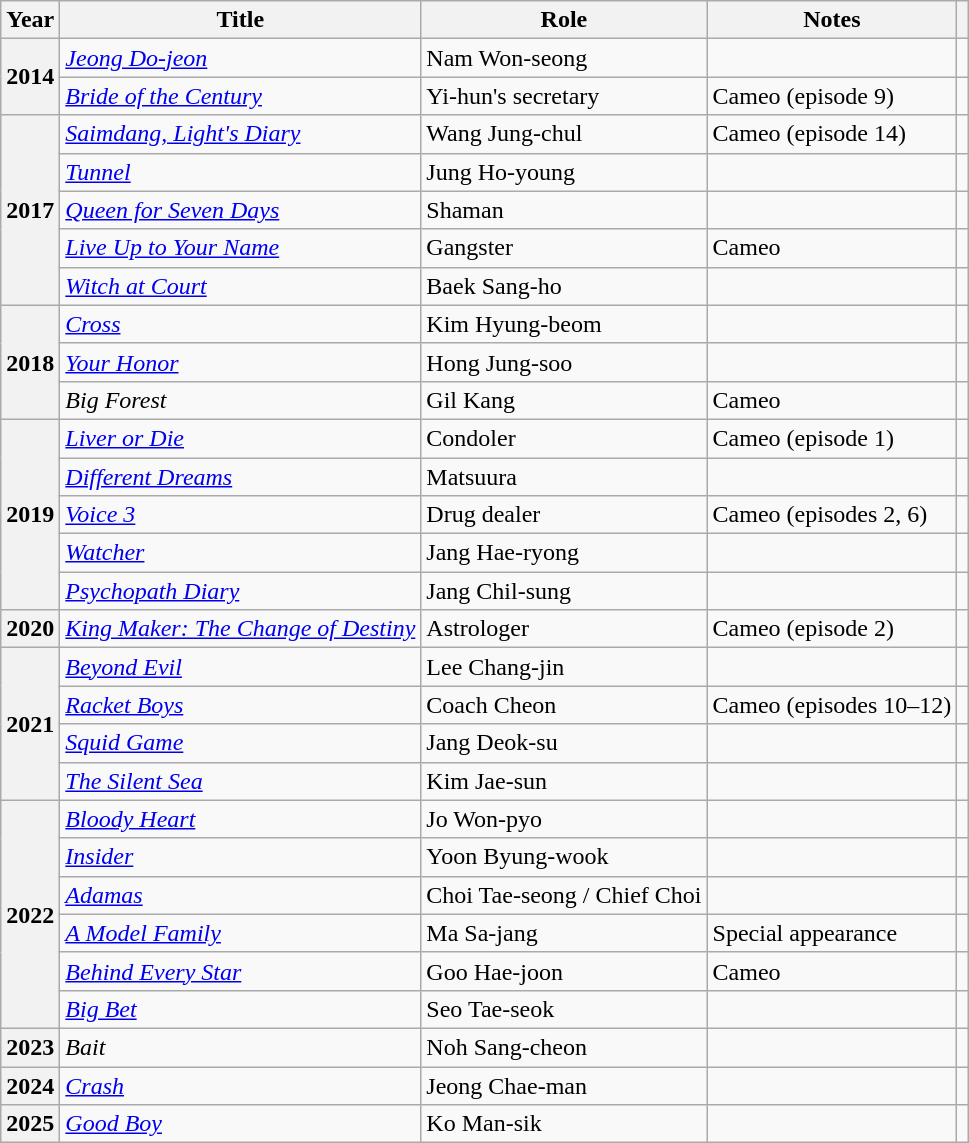<table class="wikitable plainrowheaders sortable">
<tr>
<th scope="col">Year</th>
<th scope="col">Title</th>
<th scope="col">Role</th>
<th scope="col">Notes</th>
<th scope="col" class="unsortable"></th>
</tr>
<tr>
<th scope="row" rowspan="2">2014</th>
<td><em><a href='#'>Jeong Do-jeon</a></em></td>
<td>Nam Won-seong</td>
<td></td>
<td style="text-align:center"></td>
</tr>
<tr>
<td><em><a href='#'>Bride of the Century</a></em></td>
<td>Yi-hun's secretary</td>
<td>Cameo (episode 9)</td>
<td></td>
</tr>
<tr>
<th scope="row" rowspan="5">2017</th>
<td><em><a href='#'>Saimdang, Light's Diary</a></em></td>
<td>Wang Jung-chul</td>
<td>Cameo (episode 14)</td>
<td style="text-align:center"></td>
</tr>
<tr>
<td><em><a href='#'>Tunnel</a></em></td>
<td>Jung Ho-young</td>
<td></td>
<td style="text-align:center"></td>
</tr>
<tr>
<td><em><a href='#'>Queen for Seven Days</a></em></td>
<td>Shaman</td>
<td></td>
<td style="text-align:center"></td>
</tr>
<tr>
<td><em><a href='#'>Live Up to Your Name</a></em></td>
<td>Gangster</td>
<td>Cameo</td>
<td style="text-align:center"></td>
</tr>
<tr>
<td><em><a href='#'>Witch at Court</a></em></td>
<td>Baek Sang-ho</td>
<td></td>
<td style="text-align:center"></td>
</tr>
<tr>
<th scope="row" rowspan="3">2018</th>
<td><em><a href='#'>Cross</a></em></td>
<td>Kim Hyung-beom</td>
<td></td>
<td style="text-align:center"></td>
</tr>
<tr>
<td><em><a href='#'>Your Honor</a></em></td>
<td>Hong Jung-soo</td>
<td></td>
<td style="text-align:center"></td>
</tr>
<tr>
<td><em>Big Forest</em></td>
<td>Gil Kang</td>
<td>Cameo</td>
<td style="text-align:center"></td>
</tr>
<tr>
<th scope="row" rowspan="5">2019</th>
<td><em><a href='#'>Liver or Die</a></em></td>
<td>Condoler</td>
<td>Cameo (episode 1)</td>
<td style="text-align:center"></td>
</tr>
<tr>
<td><em><a href='#'>Different Dreams</a></em></td>
<td>Matsuura</td>
<td></td>
<td style="text-align:center"></td>
</tr>
<tr>
<td><em><a href='#'>Voice 3</a></em></td>
<td>Drug dealer</td>
<td>Cameo (episodes 2, 6)</td>
<td></td>
</tr>
<tr>
<td><em><a href='#'>Watcher</a></em></td>
<td>Jang Hae-ryong</td>
<td></td>
<td style="text-align:center"></td>
</tr>
<tr>
<td><em><a href='#'>Psychopath Diary</a></em></td>
<td>Jang Chil-sung</td>
<td></td>
<td style="text-align:center"></td>
</tr>
<tr>
<th scope="row">2020</th>
<td><em><a href='#'>King Maker: The Change of Destiny</a></em></td>
<td>Astrologer</td>
<td>Cameo (episode 2)</td>
<td style="text-align:center"></td>
</tr>
<tr>
<th scope="row" rowspan="4">2021</th>
<td><em><a href='#'>Beyond Evil</a></em></td>
<td>Lee Chang-jin</td>
<td></td>
<td style="text-align:center"></td>
</tr>
<tr>
<td><em><a href='#'>Racket Boys</a></em></td>
<td>Coach Cheon</td>
<td>Cameo (episodes 10–12)</td>
<td style="text-align:center"></td>
</tr>
<tr>
<td><em><a href='#'>Squid Game</a></em></td>
<td>Jang Deok-su</td>
<td></td>
<td style="text-align:center"></td>
</tr>
<tr>
<td><em><a href='#'>The Silent Sea</a></em></td>
<td>Kim Jae-sun</td>
<td></td>
<td style="text-align:center"></td>
</tr>
<tr>
<th scope="row" rowspan="6">2022</th>
<td><em><a href='#'>Bloody Heart</a></em></td>
<td>Jo Won-pyo</td>
<td></td>
<td style="text-align:center"></td>
</tr>
<tr>
<td><em><a href='#'>Insider</a></em></td>
<td>Yoon Byung-wook</td>
<td></td>
<td style="text-align:center"></td>
</tr>
<tr>
<td><em><a href='#'>Adamas</a></em></td>
<td>Choi Tae-seong / Chief Choi</td>
<td></td>
<td style="text-align:center"></td>
</tr>
<tr>
<td><em><a href='#'>A Model Family</a></em></td>
<td>Ma Sa-jang</td>
<td>Special appearance</td>
<td style="text-align:center"></td>
</tr>
<tr>
<td><em><a href='#'>Behind Every Star</a></em></td>
<td>Goo Hae-joon</td>
<td>Cameo</td>
<td style="text-align:center"></td>
</tr>
<tr>
<td><em><a href='#'>Big Bet</a></em></td>
<td>Seo Tae-seok</td>
<td></td>
<td style="text-align:center"></td>
</tr>
<tr>
<th scope="row">2023</th>
<td><em>Bait</em></td>
<td>Noh Sang-cheon</td>
<td></td>
<td style="text-align:center"></td>
</tr>
<tr>
<th scope="row">2024</th>
<td><em><a href='#'>Crash</a></em></td>
<td>Jeong Chae-man</td>
<td></td>
<td style="text-align:center"></td>
</tr>
<tr>
<th scope="row">2025</th>
<td><em><a href='#'>Good Boy</a></em></td>
<td>Ko Man-sik</td>
<td></td>
<td style="text-align:center"></td>
</tr>
</table>
